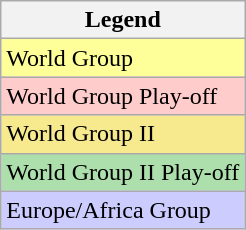<table class=wikitable>
<tr>
<th>Legend</th>
</tr>
<tr>
<td bgcolor=ffff99>World Group</td>
</tr>
<tr>
<td bgcolor=ffcccc>World Group Play-off</td>
</tr>
<tr>
<td bgcolor=#F7E98E>World Group II</td>
</tr>
<tr>
<td bgcolor=#ADDFAD>World Group II Play-off</td>
</tr>
<tr>
<td bgcolor=CCCCFF>Europe/Africa Group</td>
</tr>
</table>
